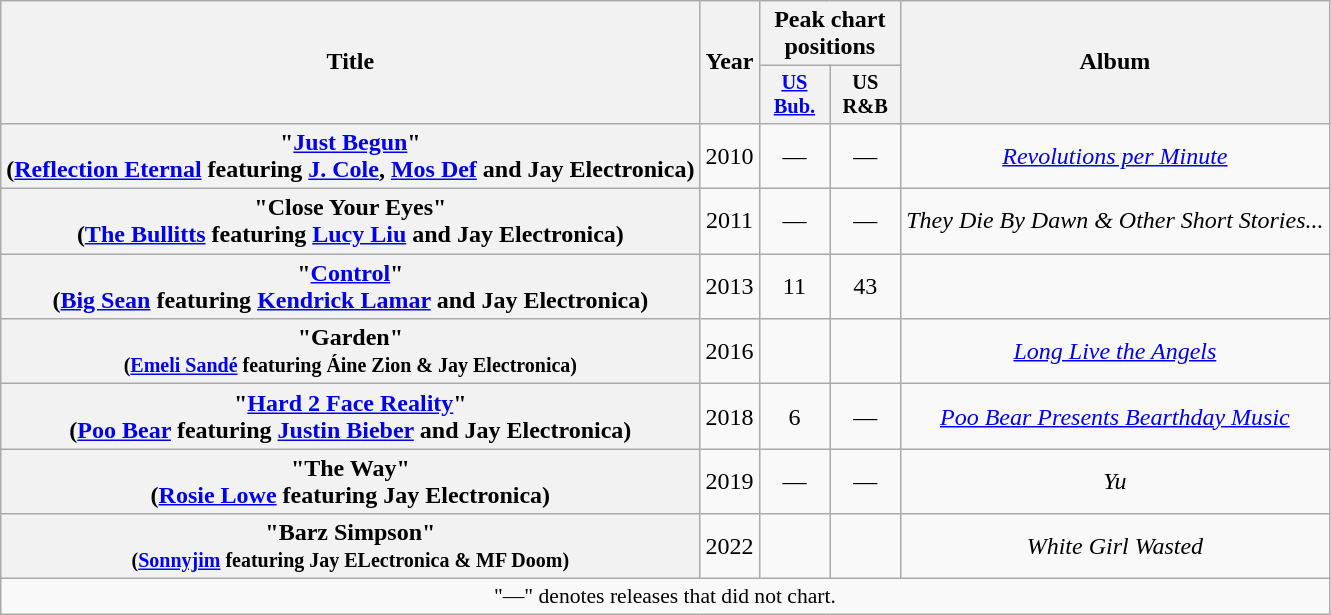<table class="wikitable plainrowheaders" style="text-align:center;">
<tr>
<th scope="col" rowspan="2">Title</th>
<th scope="col" rowspan="2">Year</th>
<th scope="col" colspan="2">Peak chart positions</th>
<th scope="col" rowspan="2">Album</th>
</tr>
<tr>
<th scope="col" style="width:3em;font-size:85%;"><a href='#'>US<br>Bub.</a><br></th>
<th scope="col" style="width:3em;font-size:85%;">US<br>R&B<br></th>
</tr>
<tr>
<th scope="row">"<a href='#'>Just Begun</a>"<br><span>(<a href='#'>Reflection Eternal</a> featuring <a href='#'>J. Cole</a>, <a href='#'>Mos Def</a> and Jay Electronica)</span></th>
<td>2010</td>
<td>—</td>
<td>—</td>
<td><em><a href='#'>Revolutions per Minute</a></em></td>
</tr>
<tr>
<th scope="row">"Close Your Eyes"<br><span>(<a href='#'>The Bullitts</a> featuring <a href='#'>Lucy Liu</a> and Jay Electronica)</span></th>
<td>2011</td>
<td>—</td>
<td>—</td>
<td><em>They Die By Dawn & Other Short Stories...</em></td>
</tr>
<tr>
<th scope="row">"<a href='#'>Control</a>"<br><span>(<a href='#'>Big Sean</a> featuring <a href='#'>Kendrick Lamar</a> and Jay Electronica)</span></th>
<td>2013</td>
<td>11</td>
<td>43</td>
<td></td>
</tr>
<tr>
<th scope="row">"Garden"<br><small>(<a href='#'>Emeli Sandé</a> featuring Áine Zion & Jay Electronica)</small></th>
<td>2016</td>
<td></td>
<td></td>
<td><em><a href='#'>Long Live the Angels</a></em></td>
</tr>
<tr>
<th scope="row">"<a href='#'>Hard 2 Face Reality</a>"<br><span>(<a href='#'>Poo Bear</a> featuring <a href='#'>Justin Bieber</a> and Jay Electronica)</span></th>
<td>2018</td>
<td>6</td>
<td>—</td>
<td><em><a href='#'>Poo Bear Presents Bearthday Music</a></em></td>
</tr>
<tr>
<th scope="row">"The Way"<br><span>(<a href='#'>Rosie Lowe</a> featuring Jay Electronica)</span></th>
<td>2019</td>
<td>—</td>
<td>—</td>
<td><em>Yu</em></td>
</tr>
<tr>
<th scope="row">"Barz Simpson"<br><small>(<a href='#'>Sonnyjim</a> featuring Jay ELectronica & MF Doom)</small></th>
<td>2022</td>
<td></td>
<td></td>
<td><em>White Girl Wasted</em></td>
</tr>
<tr>
<td colspan="7" style="font-size:90%">"—" denotes releases that did not chart.</td>
</tr>
</table>
